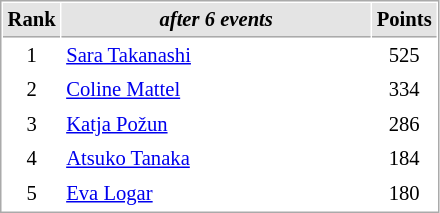<table cellspacing="1" cellpadding="3" style="border:1px solid #aaa; font-size:86%;">
<tr style="background:#e4e4e4;">
<th style="border-bottom:1px solid #aaa; width:10px;">Rank</th>
<th style="border-bottom:1px solid #aaa; width:200px;"><em>after 6 events</em></th>
<th style="border-bottom:1px solid #aaa; width:20px;">Points</th>
</tr>
<tr>
<td align=center>1</td>
<td> <a href='#'>Sara Takanashi</a></td>
<td align=center>525</td>
</tr>
<tr>
<td align=center>2</td>
<td> <a href='#'>Coline Mattel</a></td>
<td align=center>334</td>
</tr>
<tr>
<td align=center>3</td>
<td> <a href='#'>Katja Požun</a></td>
<td align=center>286</td>
</tr>
<tr>
<td align=center>4</td>
<td> <a href='#'>Atsuko Tanaka</a></td>
<td align=center>184</td>
</tr>
<tr>
<td align=center>5</td>
<td> <a href='#'>Eva Logar</a></td>
<td align=center>180</td>
</tr>
</table>
